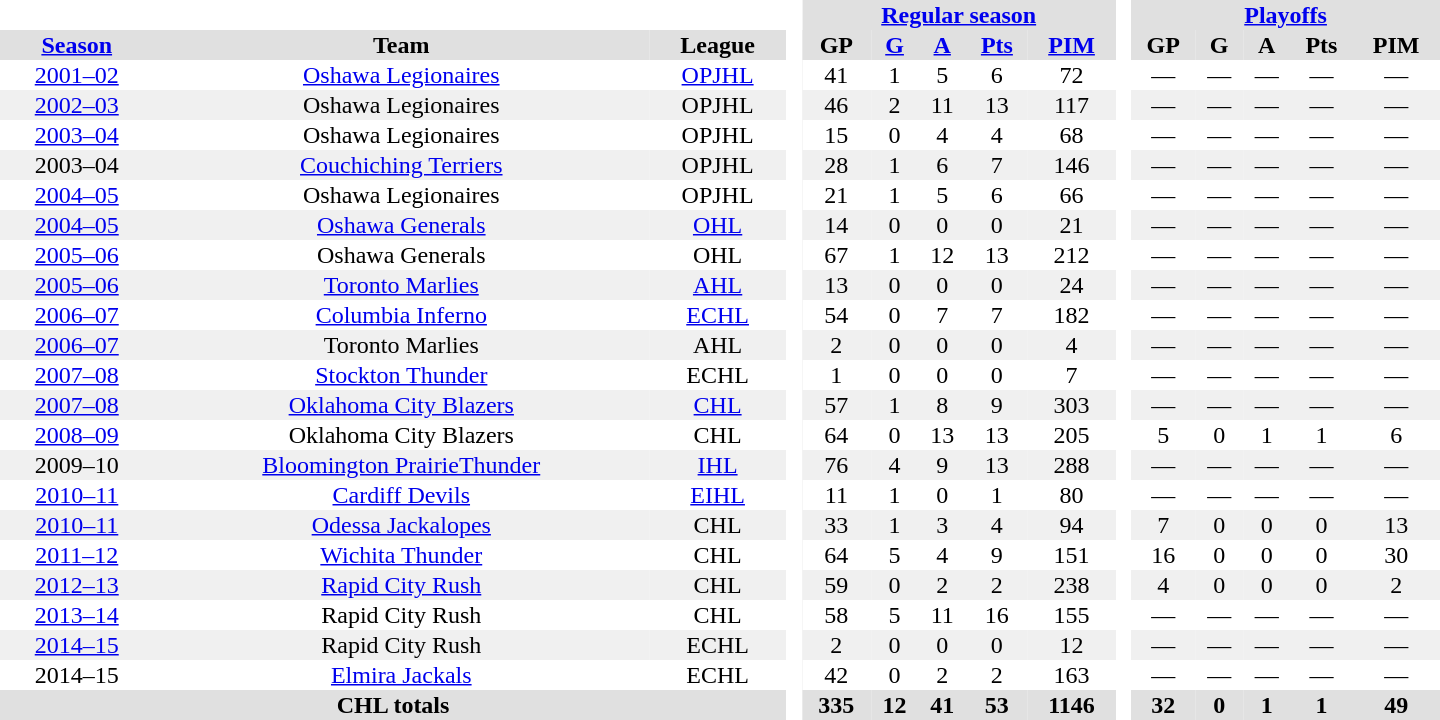<table border="0" cellpadding="1" cellspacing="0" style="text-align:center; width:60em;">
<tr style="background:#e0e0e0;">
<th colspan="3"  bgcolor="#ffffff"> </th>
<th rowspan="99" bgcolor="#ffffff"> </th>
<th colspan="5"><a href='#'>Regular season</a></th>
<th rowspan="99" bgcolor="#ffffff"> </th>
<th colspan="5"><a href='#'>Playoffs</a></th>
</tr>
<tr style="background:#e0e0e0;">
<th><a href='#'>Season</a></th>
<th>Team</th>
<th>League</th>
<th>GP</th>
<th><a href='#'>G</a></th>
<th><a href='#'>A</a></th>
<th><a href='#'>Pts</a></th>
<th><a href='#'>PIM</a></th>
<th>GP</th>
<th>G</th>
<th>A</th>
<th>Pts</th>
<th>PIM</th>
</tr>
<tr>
<td><a href='#'>2001–02</a></td>
<td><a href='#'>Oshawa Legionaires</a></td>
<td><a href='#'>OPJHL</a></td>
<td>41</td>
<td>1</td>
<td>5</td>
<td>6</td>
<td>72</td>
<td>—</td>
<td>—</td>
<td>—</td>
<td>—</td>
<td>—</td>
</tr>
<tr style="background:#f0f0f0;">
<td><a href='#'>2002–03</a></td>
<td>Oshawa Legionaires</td>
<td>OPJHL</td>
<td>46</td>
<td>2</td>
<td>11</td>
<td>13</td>
<td>117</td>
<td>—</td>
<td>—</td>
<td>—</td>
<td>—</td>
<td>—</td>
</tr>
<tr>
<td><a href='#'>2003–04</a></td>
<td>Oshawa Legionaires</td>
<td>OPJHL</td>
<td>15</td>
<td>0</td>
<td>4</td>
<td>4</td>
<td>68</td>
<td>—</td>
<td>—</td>
<td>—</td>
<td>—</td>
<td>—</td>
</tr>
<tr style="background:#f0f0f0;">
<td>2003–04</td>
<td><a href='#'>Couchiching Terriers</a></td>
<td>OPJHL</td>
<td>28</td>
<td>1</td>
<td>6</td>
<td>7</td>
<td>146</td>
<td>—</td>
<td>—</td>
<td>—</td>
<td>—</td>
<td>—</td>
</tr>
<tr>
<td><a href='#'>2004–05</a></td>
<td>Oshawa Legionaires</td>
<td>OPJHL</td>
<td>21</td>
<td>1</td>
<td>5</td>
<td>6</td>
<td>66</td>
<td>—</td>
<td>—</td>
<td>—</td>
<td>—</td>
<td>—</td>
</tr>
<tr style="background:#f0f0f0;">
<td><a href='#'>2004–05</a></td>
<td><a href='#'>Oshawa Generals</a></td>
<td><a href='#'>OHL</a></td>
<td>14</td>
<td>0</td>
<td>0</td>
<td>0</td>
<td>21</td>
<td>—</td>
<td>—</td>
<td>—</td>
<td>—</td>
<td>—</td>
</tr>
<tr>
<td><a href='#'>2005–06</a></td>
<td>Oshawa Generals</td>
<td>OHL</td>
<td>67</td>
<td>1</td>
<td>12</td>
<td>13</td>
<td>212</td>
<td>—</td>
<td>—</td>
<td>—</td>
<td>—</td>
<td>—</td>
</tr>
<tr style="background:#f0f0f0;">
<td><a href='#'>2005–06</a></td>
<td><a href='#'>Toronto Marlies</a></td>
<td><a href='#'>AHL</a></td>
<td>13</td>
<td>0</td>
<td>0</td>
<td>0</td>
<td>24</td>
<td>—</td>
<td>—</td>
<td>—</td>
<td>—</td>
<td>—</td>
</tr>
<tr>
<td><a href='#'>2006–07</a></td>
<td><a href='#'>Columbia Inferno</a></td>
<td><a href='#'>ECHL</a></td>
<td>54</td>
<td>0</td>
<td>7</td>
<td>7</td>
<td>182</td>
<td>—</td>
<td>—</td>
<td>—</td>
<td>—</td>
<td>—</td>
</tr>
<tr style="background:#f0f0f0;">
<td><a href='#'>2006–07</a></td>
<td>Toronto Marlies</td>
<td>AHL</td>
<td>2</td>
<td>0</td>
<td>0</td>
<td>0</td>
<td>4</td>
<td>—</td>
<td>—</td>
<td>—</td>
<td>—</td>
<td>—</td>
</tr>
<tr>
<td><a href='#'>2007–08</a></td>
<td><a href='#'>Stockton Thunder</a></td>
<td>ECHL</td>
<td>1</td>
<td>0</td>
<td>0</td>
<td>0</td>
<td>7</td>
<td>—</td>
<td>—</td>
<td>—</td>
<td>—</td>
<td>—</td>
</tr>
<tr style="background:#f0f0f0;">
<td><a href='#'>2007–08</a></td>
<td><a href='#'>Oklahoma City Blazers</a></td>
<td><a href='#'>CHL</a></td>
<td>57</td>
<td>1</td>
<td>8</td>
<td>9</td>
<td>303</td>
<td>—</td>
<td>—</td>
<td>—</td>
<td>—</td>
<td>—</td>
</tr>
<tr>
<td><a href='#'>2008–09</a></td>
<td>Oklahoma City Blazers</td>
<td>CHL</td>
<td>64</td>
<td>0</td>
<td>13</td>
<td>13</td>
<td>205</td>
<td>5</td>
<td>0</td>
<td>1</td>
<td>1</td>
<td>6</td>
</tr>
<tr style="background:#f0f0f0;">
<td>2009–10</td>
<td><a href='#'>Bloomington PrairieThunder</a></td>
<td><a href='#'>IHL</a></td>
<td>76</td>
<td>4</td>
<td>9</td>
<td>13</td>
<td>288</td>
<td>—</td>
<td>—</td>
<td>—</td>
<td>—</td>
<td>—</td>
</tr>
<tr>
<td><a href='#'>2010–11</a></td>
<td><a href='#'>Cardiff Devils</a></td>
<td><a href='#'>EIHL</a></td>
<td>11</td>
<td>1</td>
<td>0</td>
<td>1</td>
<td>80</td>
<td>—</td>
<td>—</td>
<td>—</td>
<td>—</td>
<td>—</td>
</tr>
<tr style="background:#f0f0f0;">
<td><a href='#'>2010–11</a></td>
<td><a href='#'>Odessa Jackalopes</a></td>
<td>CHL</td>
<td>33</td>
<td>1</td>
<td>3</td>
<td>4</td>
<td>94</td>
<td>7</td>
<td>0</td>
<td>0</td>
<td>0</td>
<td>13</td>
</tr>
<tr>
<td><a href='#'>2011–12</a></td>
<td><a href='#'>Wichita Thunder</a></td>
<td>CHL</td>
<td>64</td>
<td>5</td>
<td>4</td>
<td>9</td>
<td>151</td>
<td>16</td>
<td>0</td>
<td>0</td>
<td>0</td>
<td>30</td>
</tr>
<tr style="background:#f0f0f0;">
<td><a href='#'>2012–13</a></td>
<td><a href='#'>Rapid City Rush</a></td>
<td>CHL</td>
<td>59</td>
<td>0</td>
<td>2</td>
<td>2</td>
<td>238</td>
<td>4</td>
<td>0</td>
<td>0</td>
<td>0</td>
<td>2</td>
</tr>
<tr>
<td><a href='#'>2013–14</a></td>
<td>Rapid City Rush</td>
<td>CHL</td>
<td>58</td>
<td>5</td>
<td>11</td>
<td>16</td>
<td>155</td>
<td>—</td>
<td>—</td>
<td>—</td>
<td>—</td>
<td>—</td>
</tr>
<tr style="background:#f0f0f0;">
<td><a href='#'>2014–15</a></td>
<td>Rapid City Rush</td>
<td>ECHL</td>
<td>2</td>
<td>0</td>
<td>0</td>
<td>0</td>
<td>12</td>
<td>—</td>
<td>—</td>
<td>—</td>
<td>—</td>
<td>—</td>
</tr>
<tr>
<td>2014–15</td>
<td><a href='#'>Elmira Jackals</a></td>
<td>ECHL</td>
<td>42</td>
<td>0</td>
<td>2</td>
<td>2</td>
<td>163</td>
<td>—</td>
<td>—</td>
<td>—</td>
<td>—</td>
<td>—</td>
</tr>
<tr bgcolor="#e0e0e0">
<th colspan="3">CHL totals</th>
<th>335</th>
<th>12</th>
<th>41</th>
<th>53</th>
<th>1146</th>
<th>32</th>
<th>0</th>
<th>1</th>
<th>1</th>
<th>49</th>
</tr>
</table>
